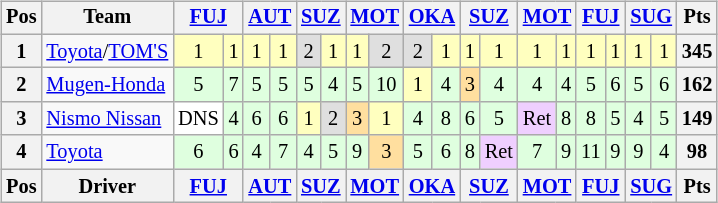<table>
<tr>
<td><br><table class="wikitable" style="font-size: 85%; text-align:center">
<tr valign="top">
<th valign="middle">Pos</th>
<th valign="middle">Team</th>
<th colspan=2><a href='#'>FUJ</a></th>
<th colspan=2><a href='#'>AUT</a></th>
<th colspan=2><a href='#'>SUZ</a></th>
<th colspan=2><a href='#'>MOT</a></th>
<th colspan=2><a href='#'>OKA</a></th>
<th colspan=2><a href='#'>SUZ</a></th>
<th colspan=2><a href='#'>MOT</a></th>
<th colspan=2><a href='#'>FUJ</a></th>
<th colspan=2><a href='#'>SUG</a></th>
<th valign="middle">Pts</th>
</tr>
<tr>
<th>1</th>
<td align=left><a href='#'>Toyota</a>/<a href='#'>TOM'S</a></td>
<td style="background:#FFFFBF;">1</td>
<td style="background:#FFFFBF;">1</td>
<td style="background:#FFFFBF;">1</td>
<td style="background:#FFFFBF;">1</td>
<td style="background:#DFDFDF;">2</td>
<td style="background:#FFFFBF;">1</td>
<td style="background:#FFFFBF;">1</td>
<td style="background:#DFDFDF;">2</td>
<td style="background:#DFDFDF;">2</td>
<td style="background:#FFFFBF;">1</td>
<td style="background:#FFFFBF;">1</td>
<td style="background:#FFFFBF;">1</td>
<td style="background:#FFFFBF;">1</td>
<td style="background:#FFFFBF;">1</td>
<td style="background:#FFFFBF;">1</td>
<td style="background:#FFFFBF;">1</td>
<td style="background:#FFFFBF;">1</td>
<td style="background:#FFFFBF;">1</td>
<th>345</th>
</tr>
<tr>
<th>2</th>
<td align=left><a href='#'>Mugen-Honda</a></td>
<td style="background:#DFFFDF;">5</td>
<td style="background:#DFFFDF;">7</td>
<td style="background:#DFFFDF;">5</td>
<td style="background:#DFFFDF;">5</td>
<td style="background:#DFFFDF;">5</td>
<td style="background:#DFFFDF;">4</td>
<td style="background:#DFFFDF;">5</td>
<td style="background:#DFFFDF;">10</td>
<td style="background:#FFFFBF;">1</td>
<td style="background:#DFFFDF;">4</td>
<td style="background:#FFDF9F;">3</td>
<td style="background:#DFFFDF;">4</td>
<td style="background:#DFFFDF;">4</td>
<td style="background:#DFFFDF;">4</td>
<td style="background:#DFFFDF;">5</td>
<td style="background:#DFFFDF;">6</td>
<td style="background:#DFFFDF;">5</td>
<td style="background:#DFFFDF;">6</td>
<th>162</th>
</tr>
<tr>
<th>3</th>
<td align=left><a href='#'>Nismo Nissan</a></td>
<td style="background:#FFFFFF;">DNS</td>
<td style="background:#DFFFDF;">4</td>
<td style="background:#DFFFDF;">6</td>
<td style="background:#DFFFDF;">6</td>
<td style="background:#FFFFBF;">1</td>
<td style="background:#DFDFDF;">2</td>
<td style="background:#FFDF9F;">3</td>
<td style="background:#FFFFBF;">1</td>
<td style="background:#DFFFDF;">4</td>
<td style="background:#DFFFDF;">8</td>
<td style="background:#DFFFDF;">6</td>
<td style="background:#DFFFDF;">5</td>
<td style="background:#EFCFFF;">Ret</td>
<td style="background:#DFFFDF;">8</td>
<td style="background:#DFFFDF;">8</td>
<td style="background:#DFFFDF;">5</td>
<td style="background:#DFFFDF;">4</td>
<td style="background:#DFFFDF;">5</td>
<th>149</th>
</tr>
<tr>
<th>4</th>
<td align=left><a href='#'>Toyota</a></td>
<td style="background:#DFFFDF;">6</td>
<td style="background:#DFFFDF;">6</td>
<td style="background:#DFFFDF;">4</td>
<td style="background:#DFFFDF;">7</td>
<td style="background:#DFFFDF;">4</td>
<td style="background:#DFFFDF;">5</td>
<td style="background:#DFFFDF;">9</td>
<td style="background:#FFDF9F;">3</td>
<td style="background:#DFFFDF;">5</td>
<td style="background:#DFFFDF;">6</td>
<td style="background:#DFFFDF;">8</td>
<td style="background:#EFCFFF;">Ret</td>
<td style="background:#DFFFDF;">7</td>
<td style="background:#DFFFDF;">9</td>
<td style="background:#DFFFDF;">11</td>
<td style="background:#DFFFDF;">9</td>
<td style="background:#DFFFDF;">9</td>
<td style="background:#DFFFDF;">4</td>
<th>98</th>
</tr>
<tr valign="top">
<th valign="middle">Pos</th>
<th valign="middle">Driver</th>
<th colspan=2><a href='#'>FUJ</a></th>
<th colspan=2><a href='#'>AUT</a></th>
<th colspan=2><a href='#'>SUZ</a></th>
<th colspan=2><a href='#'>MOT</a></th>
<th colspan=2><a href='#'>OKA</a></th>
<th colspan=2><a href='#'>SUZ</a></th>
<th colspan=2><a href='#'>MOT</a></th>
<th colspan=2><a href='#'>FUJ</a></th>
<th colspan=2><a href='#'>SUG</a></th>
<th valign="middle">Pts</th>
</tr>
</table>
</td>
<td></td>
</tr>
</table>
